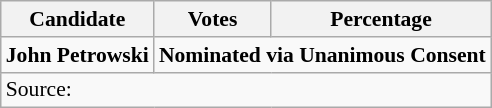<table class="wikitable sortable tpl-blanktable" style="font-size:90%;text-align:center;">
<tr>
<th rowspan="2">Candidate</th>
<th rowspan="2">Votes</th>
<th rowspan="2">Percentage</th>
</tr>
<tr>
</tr>
<tr>
<td style="text-align:left;"><strong>John Petrowski</strong></td>
<td colspan="2"><strong>Nominated via Unanimous Consent</strong></td>
</tr>
<tr>
<td colspan="5" style="text-align:left;">Source:</td>
</tr>
</table>
